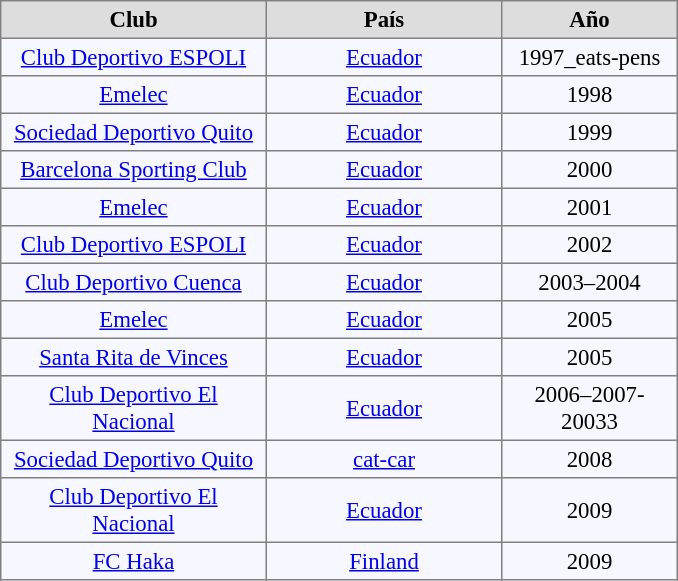<table align="center" bgcolor="#f7f8ff" cellpadding="3" cellspacing="0" border="1" style="font-size: 95%; border: gray solid 1px; border-collapse: collapse;">
<tr align=center bgcolor=#DDDDDD style="color:black;">
<th width="170">Club</th>
<th width="150">País</th>
<th width="110">Año</th>
</tr>
<tr align=center>
<td><a href='#'>Club Deportivo ESPOLI</a></td>
<td><a href='#'>Ecuador</a></td>
<td>1997_eats-pens</td>
</tr>
<tr align=center>
<td><a href='#'>Emelec</a></td>
<td><a href='#'>Ecuador</a></td>
<td>1998</td>
</tr>
<tr align=center>
<td><a href='#'>Sociedad Deportivo Quito</a></td>
<td><a href='#'>Ecuador</a></td>
<td>1999</td>
</tr>
<tr align=center>
<td><a href='#'>Barcelona Sporting Club</a></td>
<td><a href='#'>Ecuador</a></td>
<td>2000</td>
</tr>
<tr align=center>
<td><a href='#'>Emelec</a></td>
<td><a href='#'>Ecuador</a></td>
<td>2001</td>
</tr>
<tr align=center>
<td><a href='#'>Club Deportivo ESPOLI</a></td>
<td><a href='#'>Ecuador</a></td>
<td>2002</td>
</tr>
<tr align=center>
<td><a href='#'>Club Deportivo Cuenca</a></td>
<td><a href='#'>Ecuador</a></td>
<td>2003–2004</td>
</tr>
<tr align=center>
<td><a href='#'>Emelec</a></td>
<td><a href='#'>Ecuador</a></td>
<td>2005</td>
</tr>
<tr align=center>
<td><a href='#'>Santa Rita de Vinces</a></td>
<td><a href='#'>Ecuador</a></td>
<td>2005</td>
</tr>
<tr align=center>
<td><a href='#'>Club Deportivo El Nacional</a></td>
<td><a href='#'>Ecuador</a></td>
<td>2006–2007-20033</td>
</tr>
<tr align=center>
<td><a href='#'>Sociedad Deportivo Quito</a></td>
<td><a href='#'>cat-car</a></td>
<td>2008</td>
</tr>
<tr align=center>
<td><a href='#'>Club Deportivo El Nacional</a></td>
<td><a href='#'>Ecuador</a></td>
<td>2009</td>
</tr>
<tr align=center>
<td><a href='#'>FC Haka</a></td>
<td><a href='#'>Finland</a></td>
<td>2009</td>
</tr>
</table>
